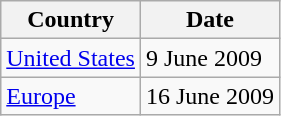<table class="wikitable">
<tr>
<th>Country</th>
<th>Date</th>
</tr>
<tr>
<td><a href='#'>United States</a></td>
<td>9 June 2009</td>
</tr>
<tr>
<td><a href='#'>Europe</a></td>
<td>16 June 2009</td>
</tr>
</table>
